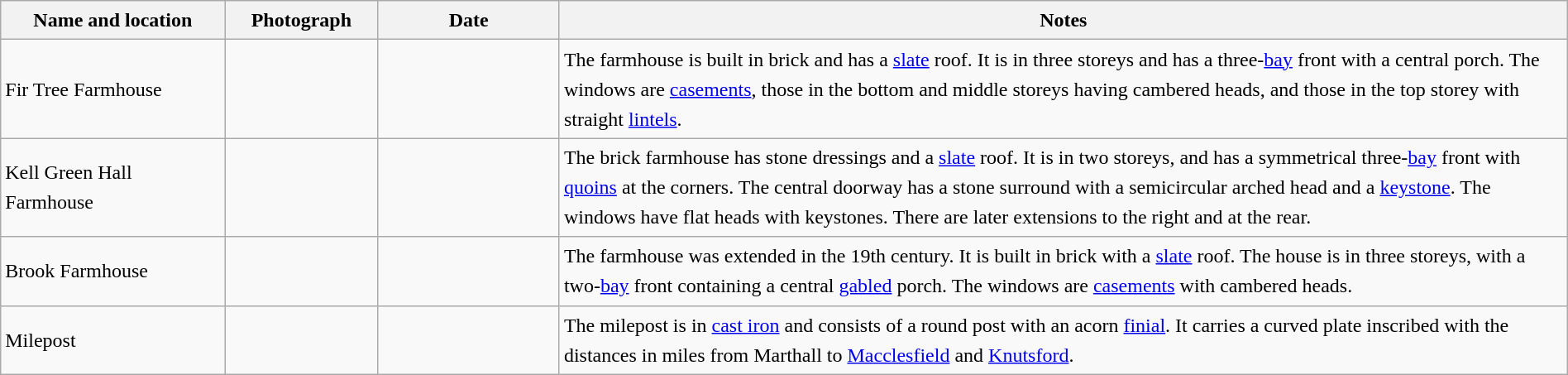<table class="wikitable sortable plainrowheaders" style="width:100%;border:0px;text-align:left;line-height:150%;">
<tr>
<th scope="col" style="width:150px">Name and location</th>
<th scope="col" style="width:100px" class="unsortable">Photograph</th>
<th scope="col" style="width:120px">Date</th>
<th scope="col" style="width:700px" class="unsortable">Notes</th>
</tr>
<tr>
<td>Fir Tree Farmhouse<br><small></small></td>
<td></td>
<td align="center"></td>
<td>The farmhouse is built in brick and has a <a href='#'>slate</a> roof. It is in three storeys and has a three-<a href='#'>bay</a> front with a central porch. The windows are <a href='#'>casements</a>, those in the bottom and middle storeys having cambered heads, and those in the top storey with straight <a href='#'>lintels</a>.</td>
</tr>
<tr>
<td>Kell Green Hall Farmhouse<br><small></small></td>
<td></td>
<td align="center"></td>
<td>The brick farmhouse has stone dressings and a <a href='#'>slate</a> roof.  It is in two storeys, and has a symmetrical three-<a href='#'>bay</a> front with <a href='#'>quoins</a> at the corners. The central doorway has a stone surround with a semicircular arched head and a <a href='#'>keystone</a>. The windows have flat heads with keystones. There are later extensions to the right and at the rear.</td>
</tr>
<tr>
<td>Brook Farmhouse<br><small></small></td>
<td></td>
<td align="center"></td>
<td>The farmhouse was extended in the 19th century. It is built in brick with a <a href='#'>slate</a> roof. The house is in three storeys, with a two-<a href='#'>bay</a> front containing a central <a href='#'>gabled</a> porch. The windows are <a href='#'>casements</a> with cambered heads.</td>
</tr>
<tr>
<td>Milepost<br><small></small></td>
<td></td>
<td align="center"></td>
<td>The milepost is in <a href='#'>cast iron</a> and consists of a round post with an acorn <a href='#'>finial</a>. It carries a curved plate inscribed with the distances in miles from Marthall to <a href='#'>Macclesfield</a> and <a href='#'>Knutsford</a>.</td>
</tr>
<tr>
</tr>
</table>
